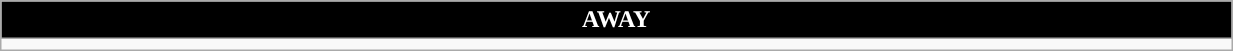<table class="wikitable collapsible collapsed" style="width:65%">
<tr>
<th colspan=12 ! style="color:white; background:black">AWAY</th>
</tr>
<tr>
<td></td>
</tr>
</table>
